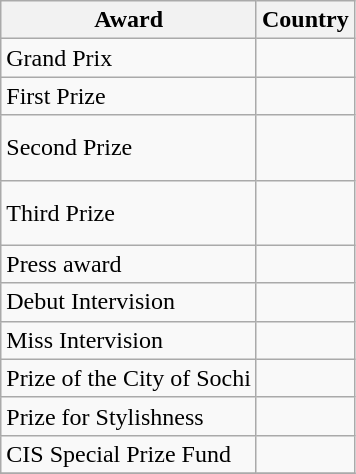<table class="wikitable">
<tr>
<th>Award</th>
<th>Country</th>
</tr>
<tr>
<td>Grand Prix</td>
<td></td>
</tr>
<tr>
<td>First Prize</td>
<td><br></td>
</tr>
<tr>
<td>Second Prize</td>
<td><br><br></td>
</tr>
<tr>
<td>Third Prize</td>
<td><br><br></td>
</tr>
<tr>
<td>Press award</td>
<td></td>
</tr>
<tr>
<td>Debut Intervision</td>
<td></td>
</tr>
<tr>
<td>Miss Intervision</td>
<td></td>
</tr>
<tr>
<td>Prize of the City of Sochi</td>
<td></td>
</tr>
<tr>
<td>Prize for Stylishness</td>
<td></td>
</tr>
<tr>
<td>CIS Special Prize Fund</td>
<td></td>
</tr>
<tr>
</tr>
</table>
